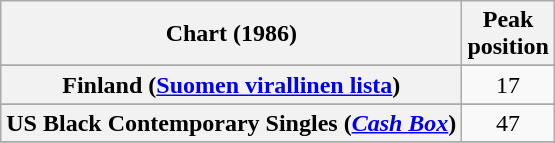<table class="wikitable sortable plainrowheaders" style="text-align:center">
<tr>
<th scope="col">Chart (1986)</th>
<th scope="col">Peak<br>position</th>
</tr>
<tr>
</tr>
<tr>
<th scope="row">Finland (<a href='#'>Suomen virallinen lista</a>)</th>
<td>17</td>
</tr>
<tr>
</tr>
<tr>
</tr>
<tr>
</tr>
<tr>
</tr>
<tr>
</tr>
<tr>
</tr>
<tr>
</tr>
<tr>
</tr>
<tr>
<th scope="row">US Black Contemporary Singles (<em><a href='#'>Cash Box</a></em>)</th>
<td>47</td>
</tr>
<tr>
</tr>
</table>
